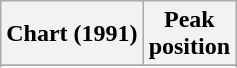<table class="wikitable sortable">
<tr>
<th align="left">Chart (1991)</th>
<th align="center">Peak<br>position</th>
</tr>
<tr>
</tr>
<tr>
</tr>
</table>
